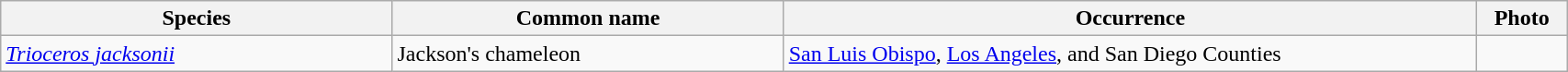<table class="wikitable" width="90%">
<tr>
<th width="25%">Species</th>
<th width="25%">Common name</th>
<th>Occurrence</th>
<th>Photo</th>
</tr>
<tr>
<td><em><a href='#'>Trioceros jacksonii</a></em> </td>
<td>Jackson's chameleon</td>
<td><a href='#'>San Luis Obispo</a>, <a href='#'>Los Angeles</a>, and San Diego Counties</td>
<td></td>
</tr>
</table>
